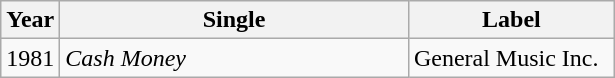<table class="wikitable">
<tr>
<th style="text-align:center; width:30px;">Year</th>
<th style="text-align:center; width:225px;">Single</th>
<th style="text-align:center; width:130px;">Label</th>
</tr>
<tr>
<td>1981</td>
<td><em>Cash Money</em></td>
<td>General Music Inc.</td>
</tr>
</table>
